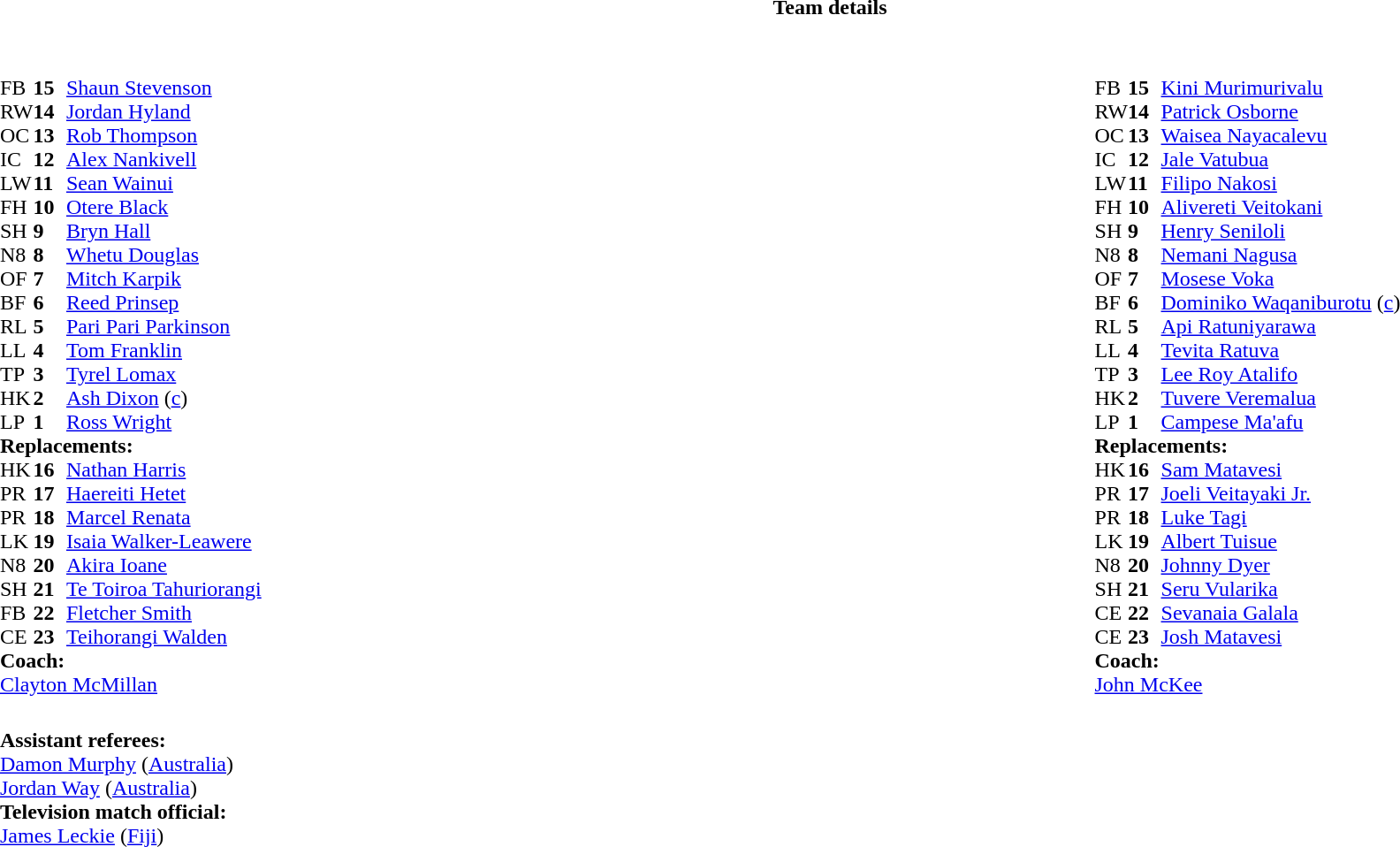<table border="0" style="width:100%;" class="collapsible collapsed">
<tr>
<th>Team details</th>
</tr>
<tr>
<td><br><table style="width:100%;">
<tr>
<td style="vertical-align:top; width:50%;"><br><table style="font-size: 100%" cellspacing="0" cellpadding="0">
<tr>
<th width="25"></th>
<th width="25"></th>
</tr>
<tr>
<td>FB</td>
<td><strong>15</strong></td>
<td><a href='#'>Shaun Stevenson</a></td>
</tr>
<tr>
<td>RW</td>
<td><strong>14</strong></td>
<td><a href='#'>Jordan Hyland</a></td>
</tr>
<tr>
<td>OC</td>
<td><strong>13</strong></td>
<td><a href='#'>Rob Thompson</a></td>
<td></td>
<td></td>
</tr>
<tr>
<td>IC</td>
<td><strong>12</strong></td>
<td><a href='#'>Alex Nankivell</a></td>
</tr>
<tr>
<td>LW</td>
<td><strong>11</strong></td>
<td><a href='#'>Sean Wainui</a></td>
</tr>
<tr>
<td>FH</td>
<td><strong>10</strong></td>
<td><a href='#'>Otere Black</a></td>
<td></td>
<td></td>
</tr>
<tr>
<td>SH</td>
<td><strong>9</strong></td>
<td><a href='#'>Bryn Hall</a></td>
<td></td>
<td></td>
</tr>
<tr>
<td>N8</td>
<td><strong>8</strong></td>
<td><a href='#'>Whetu Douglas</a></td>
</tr>
<tr>
<td>OF</td>
<td><strong>7</strong></td>
<td><a href='#'>Mitch Karpik</a></td>
<td></td>
<td></td>
</tr>
<tr>
<td>BF</td>
<td><strong>6</strong></td>
<td><a href='#'>Reed Prinsep</a></td>
</tr>
<tr>
<td>RL</td>
<td><strong>5</strong></td>
<td><a href='#'>Pari Pari Parkinson</a></td>
<td></td>
<td></td>
</tr>
<tr>
<td>LL</td>
<td><strong>4</strong></td>
<td><a href='#'>Tom Franklin</a></td>
</tr>
<tr>
<td>TP</td>
<td><strong>3</strong></td>
<td><a href='#'>Tyrel Lomax</a></td>
<td></td>
<td></td>
<td></td>
<td></td>
</tr>
<tr>
<td>HK</td>
<td><strong>2</strong></td>
<td><a href='#'>Ash Dixon</a> (<a href='#'>c</a>)</td>
<td></td>
<td></td>
</tr>
<tr>
<td>LP</td>
<td><strong>1</strong></td>
<td><a href='#'>Ross Wright</a></td>
<td></td>
<td></td>
</tr>
<tr>
<td colspan="3"><strong>Replacements:</strong></td>
</tr>
<tr>
<td>HK</td>
<td><strong>16</strong></td>
<td><a href='#'>Nathan Harris</a></td>
<td></td>
<td></td>
</tr>
<tr>
<td>PR</td>
<td><strong>17</strong></td>
<td><a href='#'>Haereiti Hetet</a></td>
<td></td>
<td></td>
</tr>
<tr>
<td>PR</td>
<td><strong>18</strong></td>
<td><a href='#'>Marcel Renata</a></td>
<td></td>
<td></td>
<td></td>
<td></td>
</tr>
<tr>
<td>LK</td>
<td><strong>19</strong></td>
<td><a href='#'>Isaia Walker-Leawere</a></td>
<td></td>
<td></td>
</tr>
<tr>
<td>N8</td>
<td><strong>20</strong></td>
<td><a href='#'>Akira Ioane</a></td>
<td></td>
<td></td>
</tr>
<tr>
<td>SH</td>
<td><strong>21</strong></td>
<td><a href='#'>Te Toiroa Tahuriorangi</a></td>
<td></td>
<td></td>
</tr>
<tr>
<td>FB</td>
<td><strong>22</strong></td>
<td><a href='#'>Fletcher Smith</a></td>
<td></td>
<td></td>
</tr>
<tr>
<td>CE</td>
<td><strong>23</strong></td>
<td><a href='#'>Teihorangi Walden</a></td>
<td></td>
<td></td>
</tr>
<tr>
<td colspan="3"><strong>Coach:</strong></td>
</tr>
<tr>
<td colspan="4"> <a href='#'>Clayton McMillan</a></td>
</tr>
</table>
</td>
<td style="vertical-align:top"></td>
<td style="vertical-align:top; width:50%;"><br><table cellspacing="0" cellpadding="0" style="font-size:100%; margin:auto;">
<tr>
<th width="25"></th>
<th width="25"></th>
</tr>
<tr>
<td>FB</td>
<td><strong>15</strong></td>
<td><a href='#'>Kini Murimurivalu</a></td>
<td></td>
<td></td>
</tr>
<tr>
<td>RW</td>
<td><strong>14</strong></td>
<td><a href='#'>Patrick Osborne</a></td>
</tr>
<tr>
<td>OC</td>
<td><strong>13</strong></td>
<td><a href='#'>Waisea Nayacalevu</a></td>
</tr>
<tr>
<td>IC</td>
<td><strong>12</strong></td>
<td><a href='#'>Jale Vatubua</a></td>
<td></td>
<td></td>
</tr>
<tr>
<td>LW</td>
<td><strong>11</strong></td>
<td><a href='#'>Filipo Nakosi</a></td>
</tr>
<tr>
<td>FH</td>
<td><strong>10</strong></td>
<td><a href='#'>Alivereti Veitokani</a></td>
</tr>
<tr>
<td>SH</td>
<td><strong>9</strong></td>
<td><a href='#'>Henry Seniloli</a></td>
<td></td>
<td></td>
</tr>
<tr>
<td>N8</td>
<td><strong>8</strong></td>
<td><a href='#'>Nemani Nagusa</a></td>
<td></td>
<td></td>
</tr>
<tr>
<td>OF</td>
<td><strong>7</strong></td>
<td><a href='#'>Mosese Voka</a></td>
</tr>
<tr>
<td>BF</td>
<td><strong>6</strong></td>
<td><a href='#'>Dominiko Waqaniburotu</a> (<a href='#'>c</a>)</td>
</tr>
<tr>
<td>RL</td>
<td><strong>5</strong></td>
<td><a href='#'>Api Ratuniyarawa</a></td>
<td></td>
<td></td>
</tr>
<tr>
<td>LL</td>
<td><strong>4</strong></td>
<td><a href='#'>Tevita Ratuva</a></td>
</tr>
<tr>
<td>TP</td>
<td><strong>3</strong></td>
<td><a href='#'>Lee Roy Atalifo</a></td>
<td></td>
<td></td>
</tr>
<tr>
<td>HK</td>
<td><strong>2</strong></td>
<td><a href='#'>Tuvere Veremalua</a></td>
<td></td>
<td></td>
</tr>
<tr>
<td>LP</td>
<td><strong>1</strong></td>
<td><a href='#'>Campese Ma'afu</a></td>
<td></td>
<td></td>
</tr>
<tr>
<td colspan="3"><strong>Replacements:</strong></td>
</tr>
<tr>
<td>HK</td>
<td><strong>16</strong></td>
<td><a href='#'>Sam Matavesi</a></td>
<td></td>
<td></td>
</tr>
<tr>
<td>PR</td>
<td><strong>17</strong></td>
<td><a href='#'>Joeli Veitayaki Jr.</a></td>
<td></td>
<td></td>
</tr>
<tr>
<td>PR</td>
<td><strong>18</strong></td>
<td><a href='#'>Luke Tagi</a></td>
<td></td>
<td></td>
</tr>
<tr>
<td>LK</td>
<td><strong>19</strong></td>
<td><a href='#'>Albert Tuisue</a></td>
<td></td>
<td></td>
</tr>
<tr>
<td>N8</td>
<td><strong>20</strong></td>
<td><a href='#'>Johnny Dyer</a></td>
<td></td>
<td></td>
</tr>
<tr>
<td>SH</td>
<td><strong>21</strong></td>
<td><a href='#'>Seru Vularika</a></td>
<td></td>
<td></td>
</tr>
<tr>
<td>CE</td>
<td><strong>22</strong></td>
<td><a href='#'>Sevanaia Galala</a></td>
<td></td>
<td></td>
</tr>
<tr>
<td>CE</td>
<td><strong>23</strong></td>
<td><a href='#'>Josh Matavesi</a></td>
<td></td>
<td></td>
</tr>
<tr>
<td colspan="3"><strong>Coach:</strong></td>
</tr>
<tr>
<td colspan="4"> <a href='#'>John McKee</a></td>
</tr>
</table>
</td>
</tr>
</table>
<table style="width:100%">
<tr>
<td><br><strong>Assistant referees:</strong>
<br><a href='#'>Damon Murphy</a> (<a href='#'>Australia</a>)
<br><a href='#'>Jordan Way</a> (<a href='#'>Australia</a>)
<br><strong>Television match official:</strong>
<br><a href='#'>James Leckie</a> (<a href='#'>Fiji</a>)</td>
</tr>
</table>
</td>
</tr>
</table>
